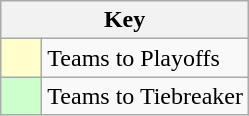<table class=wikitable>
<tr>
<th colspan=2>Key</th>
</tr>
<tr>
<td style="background:#ffffcc; width:20px;"></td>
<td align=left>Teams to Playoffs</td>
</tr>
<tr>
<td style="background:#ccffcc; width:20px;"></td>
<td align=left>Teams to Tiebreaker</td>
</tr>
</table>
